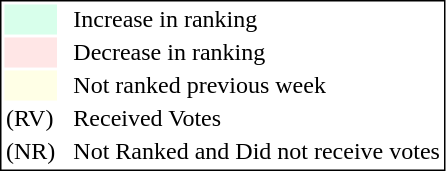<table style="border:1px solid black;">
<tr>
<td style="background:#D8FFEB; width:20px;"></td>
<td> </td>
<td>Increase in ranking</td>
</tr>
<tr>
<td style="background:#FFE6E6; width:20px;"></td>
<td> </td>
<td>Decrease in ranking</td>
</tr>
<tr>
<td style="background:#FFFFE6; width:20px;"></td>
<td> </td>
<td>Not ranked previous week</td>
</tr>
<tr>
<td>(RV)</td>
<td> </td>
<td>Received Votes</td>
</tr>
<tr>
<td>(NR)</td>
<td> </td>
<td>Not Ranked and Did not receive votes</td>
</tr>
</table>
